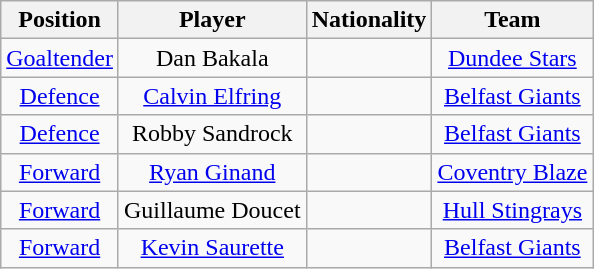<table class="wikitable">
<tr>
<th>Position</th>
<th>Player</th>
<th>Nationality</th>
<th>Team</th>
</tr>
<tr align="center">
<td><a href='#'>Goaltender</a></td>
<td>Dan Bakala</td>
<td></td>
<td><a href='#'>Dundee Stars</a></td>
</tr>
<tr align="center">
<td><a href='#'>Defence</a></td>
<td><a href='#'>Calvin Elfring</a></td>
<td></td>
<td><a href='#'>Belfast Giants</a></td>
</tr>
<tr align="center">
<td><a href='#'>Defence</a></td>
<td>Robby Sandrock</td>
<td></td>
<td><a href='#'>Belfast Giants</a></td>
</tr>
<tr align="center">
<td><a href='#'>Forward</a></td>
<td><a href='#'>Ryan Ginand</a></td>
<td></td>
<td><a href='#'>Coventry Blaze</a></td>
</tr>
<tr align="center">
<td><a href='#'>Forward</a></td>
<td>Guillaume Doucet</td>
<td></td>
<td><a href='#'>Hull Stingrays</a></td>
</tr>
<tr align="center">
<td><a href='#'>Forward</a></td>
<td><a href='#'>Kevin Saurette</a></td>
<td></td>
<td><a href='#'>Belfast Giants</a></td>
</tr>
</table>
